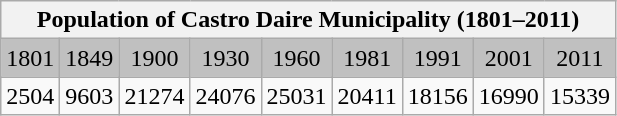<table class="wikitable">
<tr>
<th colspan="9">Population of Castro Daire Municipality (1801–2011)</th>
</tr>
<tr bgcolor="#C0C0C0">
<td align="center">1801</td>
<td align="center">1849</td>
<td align="center">1900</td>
<td align="center">1930</td>
<td align="center">1960</td>
<td align="center">1981</td>
<td align="center">1991</td>
<td align="center">2001</td>
<td align="center">2011</td>
</tr>
<tr>
<td align="center">2504</td>
<td align="center">9603</td>
<td align="center">21274</td>
<td align="center">24076</td>
<td align="center">25031</td>
<td align="center">20411</td>
<td align="center">18156</td>
<td align="center">16990</td>
<td align="center">15339</td>
</tr>
</table>
